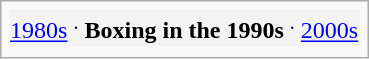<table class="infobox">
<tr style="background:#f3f3f3;">
<td style="text-align:center;"><a href='#'>1980s</a> <sup>.</sup> <strong>Boxing in the 1990s</strong> <sup>.</sup> <a href='#'>2000s</a></td>
</tr>
<tr>
</tr>
</table>
